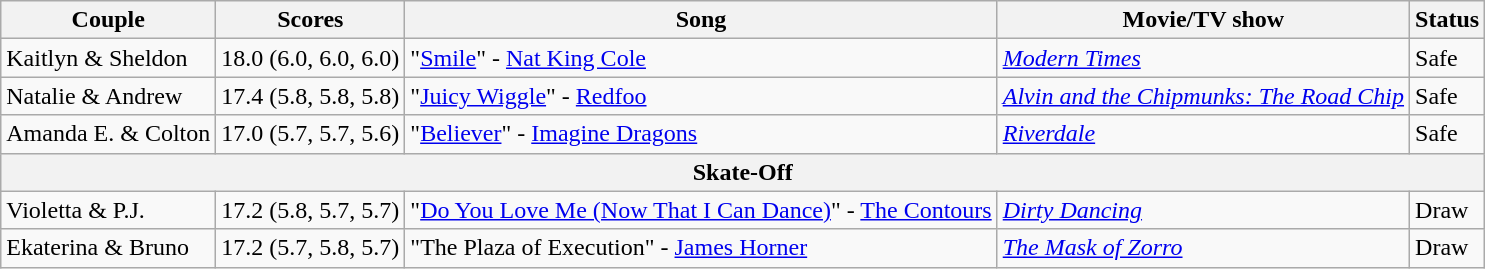<table class="wikitable">
<tr>
<th>Couple</th>
<th>Scores</th>
<th>Song</th>
<th>Movie/TV show</th>
<th>Status</th>
</tr>
<tr>
<td>Kaitlyn & Sheldon</td>
<td>18.0 (6.0, 6.0, 6.0)</td>
<td>"<a href='#'>Smile</a>" - <a href='#'>Nat King Cole</a></td>
<td><em><a href='#'>Modern Times</a></em></td>
<td>Safe</td>
</tr>
<tr>
<td>Natalie & Andrew</td>
<td>17.4 (5.8, 5.8, 5.8)</td>
<td>"<a href='#'>Juicy Wiggle</a>" - <a href='#'>Redfoo</a></td>
<td><em><a href='#'>Alvin and the Chipmunks: The Road Chip</a></em></td>
<td>Safe</td>
</tr>
<tr>
<td>Amanda E. & Colton</td>
<td>17.0 (5.7, 5.7, 5.6)</td>
<td>"<a href='#'>Believer</a>" - <a href='#'>Imagine Dragons</a></td>
<td><em><a href='#'>Riverdale</a></em></td>
<td>Safe</td>
</tr>
<tr>
<th colspan="5">Skate-Off</th>
</tr>
<tr>
<td>Violetta & P.J.</td>
<td>17.2 (5.8, 5.7, 5.7)</td>
<td>"<a href='#'>Do You Love Me (Now That I Can Dance)</a>" - <a href='#'>The Contours</a></td>
<td><em><a href='#'>Dirty Dancing</a></em></td>
<td>Draw</td>
</tr>
<tr>
<td>Ekaterina & Bruno</td>
<td>17.2 (5.7, 5.8, 5.7)</td>
<td>"The Plaza of Execution" - <a href='#'>James Horner</a></td>
<td><em><a href='#'>The Mask of Zorro</a></em></td>
<td>Draw</td>
</tr>
</table>
